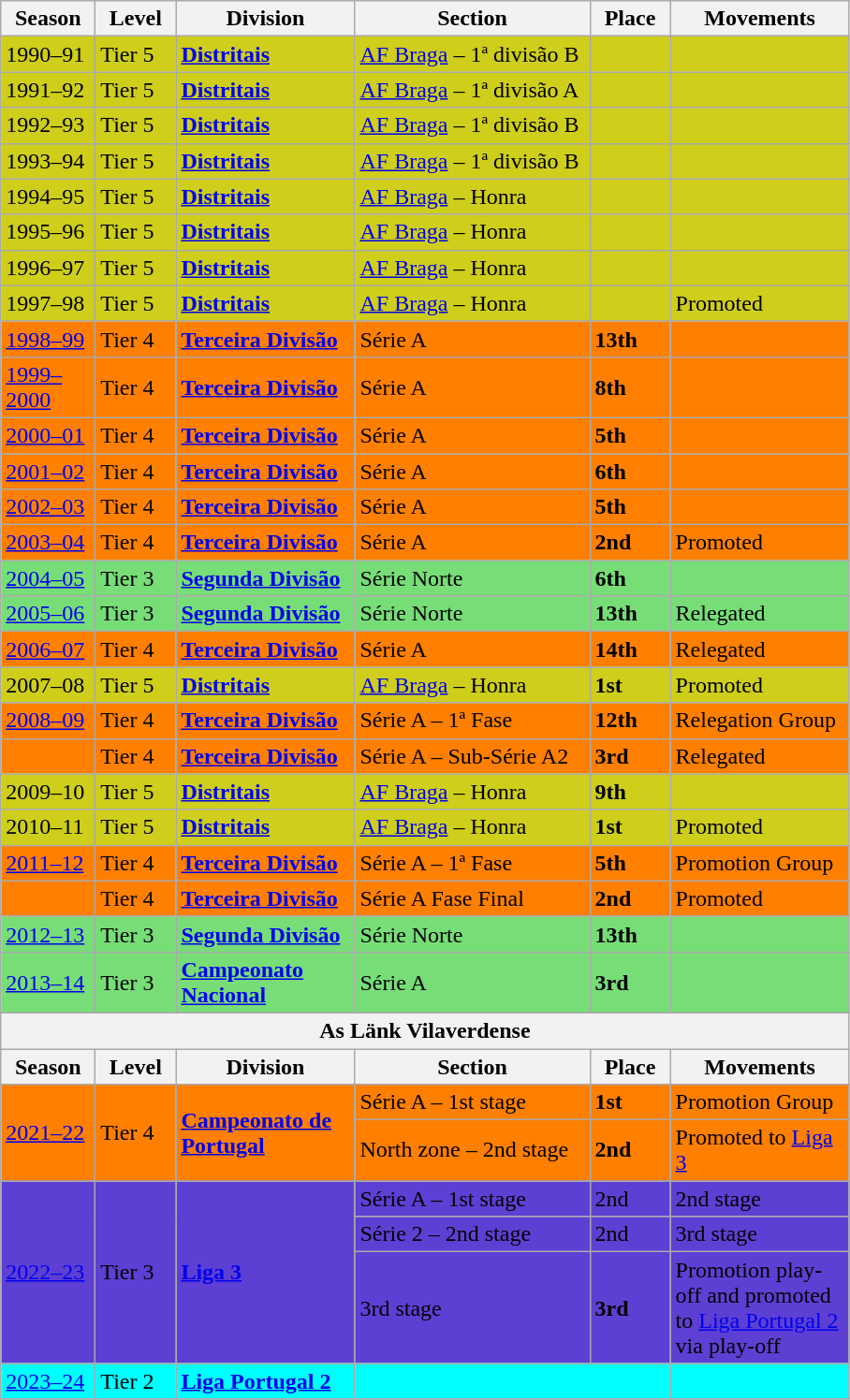<table class="wikitable" style="text-align: left;">
<tr>
<th style="width: 60px;"><strong>Season</strong></th>
<th style="width: 50px;"><strong>Level</strong></th>
<th style="width: 120px;"><strong>Division</strong></th>
<th style="width: 160px;"><strong>Section</strong></th>
<th style="width: 50px;"><strong>Place</strong></th>
<th style="width: 120px;"><strong>Movements</strong></th>
</tr>
<tr>
<td style="background:#CECE1B;">1990–91</td>
<td style="background:#CECE1B;">Tier 5</td>
<td style="background:#CECE1B;"><strong><a href='#'>Distritais</a></strong></td>
<td style="background:#CECE1B;"><a href='#'>AF Braga</a> – 1ª divisão B</td>
<td style="background:#CECE1B;"></td>
<td style="background:#CECE1B;"></td>
</tr>
<tr>
<td style="background:#CECE1B;">1991–92</td>
<td style="background:#CECE1B;">Tier 5</td>
<td style="background:#CECE1B;"><strong><a href='#'>Distritais</a></strong></td>
<td style="background:#CECE1B;"><a href='#'>AF Braga</a> – 1ª divisão A</td>
<td style="background:#CECE1B;"></td>
<td style="background:#CECE1B;"></td>
</tr>
<tr>
<td style="background:#CECE1B;">1992–93</td>
<td style="background:#CECE1B;">Tier 5</td>
<td style="background:#CECE1B;"><strong><a href='#'>Distritais</a></strong></td>
<td style="background:#CECE1B;"><a href='#'>AF Braga</a> – 1ª divisão B</td>
<td style="background:#CECE1B;"></td>
<td style="background:#CECE1B;"></td>
</tr>
<tr>
<td style="background:#CECE1B;">1993–94</td>
<td style="background:#CECE1B;">Tier 5</td>
<td style="background:#CECE1B;"><strong><a href='#'>Distritais</a></strong></td>
<td style="background:#CECE1B;"><a href='#'>AF Braga</a> – 1ª divisão B</td>
<td style="background:#CECE1B;"></td>
<td style="background:#CECE1B;"></td>
</tr>
<tr>
<td style="background:#CECE1B;">1994–95</td>
<td style="background:#CECE1B;">Tier 5</td>
<td style="background:#CECE1B;"><strong><a href='#'>Distritais</a></strong></td>
<td style="background:#CECE1B;"><a href='#'>AF Braga</a> – Honra</td>
<td style="background:#CECE1B;"></td>
<td style="background:#CECE1B;"></td>
</tr>
<tr>
<td style="background:#CECE1B;">1995–96</td>
<td style="background:#CECE1B;">Tier 5</td>
<td style="background:#CECE1B;"><strong><a href='#'>Distritais</a></strong></td>
<td style="background:#CECE1B;"><a href='#'>AF Braga</a> – Honra</td>
<td style="background:#CECE1B;"></td>
<td style="background:#CECE1B;"></td>
</tr>
<tr>
<td style="background:#CECE1B;">1996–97</td>
<td style="background:#CECE1B;">Tier 5</td>
<td style="background:#CECE1B;"><strong><a href='#'>Distritais</a></strong></td>
<td style="background:#CECE1B;"><a href='#'>AF Braga</a> – Honra</td>
<td style="background:#CECE1B;"></td>
<td style="background:#CECE1B;"></td>
</tr>
<tr>
<td style="background:#CECE1B;">1997–98</td>
<td style="background:#CECE1B;">Tier 5</td>
<td style="background:#CECE1B;"><strong><a href='#'>Distritais</a></strong></td>
<td style="background:#CECE1B;"><a href='#'>AF Braga</a> – Honra</td>
<td style="background:#CECE1B;"></td>
<td style="background:#CECE1B;">Promoted</td>
</tr>
<tr>
<td style="background:#FF7F00;"><a href='#'>1998–99</a></td>
<td style="background:#FF7F00;">Tier 4</td>
<td style="background:#FF7F00;"><strong><a href='#'>Terceira Divisão</a></strong></td>
<td style="background:#FF7F00;">Série A</td>
<td style="background:#FF7F00;"><strong>13th</strong></td>
<td style="background:#FF7F00;"></td>
</tr>
<tr>
<td style="background:#FF7F00;"><a href='#'>1999–2000</a></td>
<td style="background:#FF7F00;">Tier 4</td>
<td style="background:#FF7F00;"><strong><a href='#'>Terceira Divisão</a></strong></td>
<td style="background:#FF7F00;">Série A</td>
<td style="background:#FF7F00;"><strong>8th</strong></td>
<td style="background:#FF7F00;"></td>
</tr>
<tr>
<td style="background:#FF7F00;"><a href='#'>2000–01</a></td>
<td style="background:#FF7F00;">Tier 4</td>
<td style="background:#FF7F00;"><strong><a href='#'>Terceira Divisão</a></strong></td>
<td style="background:#FF7F00;">Série A</td>
<td style="background:#FF7F00;"><strong>5th</strong></td>
<td style="background:#FF7F00;"></td>
</tr>
<tr>
<td style="background:#FF7F00;"><a href='#'>2001–02</a></td>
<td style="background:#FF7F00;">Tier 4</td>
<td style="background:#FF7F00;"><strong><a href='#'>Terceira Divisão</a></strong></td>
<td style="background:#FF7F00;">Série A</td>
<td style="background:#FF7F00;"><strong>6th</strong></td>
<td style="background:#FF7F00;"></td>
</tr>
<tr>
<td style="background:#FF7F00;"><a href='#'>2002–03</a></td>
<td style="background:#FF7F00;">Tier 4</td>
<td style="background:#FF7F00;"><strong><a href='#'>Terceira Divisão</a></strong></td>
<td style="background:#FF7F00;">Série A</td>
<td style="background:#FF7F00;"><strong>5th</strong></td>
<td style="background:#FF7F00;"></td>
</tr>
<tr>
<td style="background:#FF7F00;"><a href='#'>2003–04</a></td>
<td style="background:#FF7F00;">Tier 4</td>
<td style="background:#FF7F00;"><strong><a href='#'>Terceira Divisão</a></strong></td>
<td style="background:#FF7F00;">Série A</td>
<td style="background:#FF7F00;"><strong>2nd</strong></td>
<td style="background:#FF7F00;">Promoted</td>
</tr>
<tr>
<td style="background:#77DD77;"><a href='#'>2004–05</a></td>
<td style="background:#77DD77;">Tier 3</td>
<td style="background:#77DD77;"><strong><a href='#'>Segunda Divisão</a></strong></td>
<td style="background:#77DD77;">Série Norte</td>
<td style="background:#77DD77;"><strong>6th</strong></td>
<td style="background:#77DD77;"></td>
</tr>
<tr>
<td style="background:#77DD77;"><a href='#'>2005–06</a></td>
<td style="background:#77DD77;">Tier 3</td>
<td style="background:#77DD77;"><strong><a href='#'>Segunda Divisão</a></strong></td>
<td style="background:#77DD77;">Série Norte</td>
<td style="background:#77DD77;"><strong>13th</strong></td>
<td style="background:#77DD77;">Relegated</td>
</tr>
<tr>
<td style="background:#FF7F00;"><a href='#'>2006–07</a></td>
<td style="background:#FF7F00;">Tier 4</td>
<td style="background:#FF7F00;"><strong><a href='#'>Terceira Divisão</a></strong></td>
<td style="background:#FF7F00;">Série A</td>
<td style="background:#FF7F00;"><strong>14th</strong></td>
<td style="background:#FF7F00;">Relegated</td>
</tr>
<tr>
<td style="background:#CECE1B;">2007–08</td>
<td style="background:#CECE1B;">Tier 5</td>
<td style="background:#CECE1B;"><strong><a href='#'>Distritais</a></strong></td>
<td style="background:#CECE1B;"><a href='#'>AF Braga</a> – Honra</td>
<td style="background:#CECE1B;"><strong>1st</strong></td>
<td style="background:#CECE1B;">Promoted</td>
</tr>
<tr>
<td style="background:#FF7F00;"><a href='#'>2008–09</a></td>
<td style="background:#FF7F00;">Tier 4</td>
<td style="background:#FF7F00;"><strong><a href='#'>Terceira Divisão</a></strong></td>
<td style="background:#FF7F00;">Série A – 1ª Fase</td>
<td style="background:#FF7F00;"><strong>12th</strong></td>
<td style="background:#FF7F00;">Relegation Group</td>
</tr>
<tr>
<td style="background:#FF7F00;"></td>
<td style="background:#FF7F00;">Tier 4</td>
<td style="background:#FF7F00;"><strong><a href='#'>Terceira Divisão</a></strong></td>
<td style="background:#FF7F00;">Série A – Sub-Série A2</td>
<td style="background:#FF7F00;"><strong>3rd</strong></td>
<td style="background:#FF7F00;">Relegated</td>
</tr>
<tr>
<td style="background:#CECE1B;">2009–10</td>
<td style="background:#CECE1B;">Tier 5</td>
<td style="background:#CECE1B;"><strong><a href='#'>Distritais</a></strong></td>
<td style="background:#CECE1B;"><a href='#'>AF Braga</a> – Honra</td>
<td style="background:#CECE1B;"><strong>9th</strong></td>
<td style="background:#CECE1B;"></td>
</tr>
<tr>
<td style="background:#CECE1B;">2010–11</td>
<td style="background:#CECE1B;">Tier 5</td>
<td style="background:#CECE1B;"><strong><a href='#'>Distritais</a></strong></td>
<td style="background:#CECE1B;"><a href='#'>AF Braga</a> – Honra</td>
<td style="background:#CECE1B;"><strong>1st</strong></td>
<td style="background:#CECE1B;">Promoted</td>
</tr>
<tr>
<td style="background:#FF7F00;"><a href='#'>2011–12</a></td>
<td style="background:#FF7F00;">Tier 4</td>
<td style="background:#FF7F00;"><strong><a href='#'>Terceira Divisão</a></strong></td>
<td style="background:#FF7F00;">Série A – 1ª Fase</td>
<td style="background:#FF7F00;"><strong>5th</strong></td>
<td style="background:#FF7F00;">Promotion Group</td>
</tr>
<tr>
<td style="background:#FF7F00;"></td>
<td style="background:#FF7F00;">Tier 4</td>
<td style="background:#FF7F00;"><strong><a href='#'>Terceira Divisão</a></strong></td>
<td style="background:#FF7F00;">Série A Fase Final</td>
<td style="background:#FF7F00;"><strong>2nd</strong></td>
<td style="background:#FF7F00;">Promoted</td>
</tr>
<tr>
<td style="background:#77DD77;"><a href='#'>2012–13</a></td>
<td style="background:#77DD77;">Tier 3</td>
<td style="background:#77DD77;"><strong><a href='#'>Segunda Divisão</a></strong></td>
<td style="background:#77DD77;">Série Norte</td>
<td style="background:#77DD77;"><strong>13th</strong></td>
<td style="background:#77DD77;"></td>
</tr>
<tr>
<td style="background:#77DD77;"><a href='#'>2013–14</a></td>
<td style="background:#77DD77;">Tier 3</td>
<td style="background:#77DD77;"><strong><a href='#'>Campeonato Nacional</a></strong></td>
<td style="background:#77DD77;">Série A</td>
<td style="background:#77DD77;"><strong>3rd</strong></td>
<td style="background:#77DD77;"></td>
</tr>
<tr>
<th colspan=6>As <strong>Länk Vilaverdense</strong></th>
</tr>
<tr>
<th style="width: 60px;"><strong>Season</strong></th>
<th style="width: 50px;"><strong>Level</strong></th>
<th style="width: 120px;"><strong>Division</strong></th>
<th style="width: 160px;"><strong>Section</strong></th>
<th style="width: 50px;"><strong>Place</strong></th>
<th style="width: 120px;"><strong>Movements</strong></th>
</tr>
<tr>
<td rowspan="2" style="background:#FF7F00;"><a href='#'>2021–22</a></td>
<td rowspan="2" style="background:#FF7F00;">Tier 4</td>
<td rowspan="2" style="background:#FF7F00;"><strong><a href='#'>Campeonato de Portugal</a></strong></td>
<td style="background:#FF7F00;">Série A – 1st stage</td>
<td style="background:#FF7F00;"><strong>1st</strong></td>
<td style="background:#FF7F00;">Promotion Group</td>
</tr>
<tr>
<td style="background:#FF7F00;">North zone – 2nd stage</td>
<td style="background:#FF7F00;"><strong>2nd</strong></td>
<td style="background:#FF7F00;">Promoted to <a href='#'>Liga 3</a></td>
</tr>
<tr>
<td rowspan="3" style="background:#5D3FD3;"><a href='#'>2022–23</a></td>
<td rowspan="3" style="background:#5D3FD3;">Tier 3</td>
<td rowspan="3" style="background:#5D3FD3;"><strong><a href='#'>Liga 3</a></strong></td>
<td style="background:#5D3FD3;">Série A – 1st stage</td>
<td style="background:#5D3FD3;">2nd</td>
<td style="background:#5D3FD3;">2nd stage</td>
</tr>
<tr>
<td style="background:#5D3FD3;">Série 2 – 2nd stage</td>
<td style="background:#5D3FD3;">2nd</td>
<td style="background:#5D3FD3;">3rd stage</td>
</tr>
<tr>
<td style="background:#5D3FD3;">3rd stage</td>
<td style="background:#5D3FD3;"><strong>3rd</strong></td>
<td style="background:#5D3FD3;">Promotion play-off and promoted to <a href='#'>Liga Portugal 2</a> via play-off</td>
</tr>
<tr>
<td style="background:#00FFFF;"><a href='#'>2023–24</a></td>
<td style="background:#00FFFF;">Tier 2</td>
<td style="background:#00FFFF;"><strong><a href='#'>Liga Portugal 2</a></strong></td>
<td colspan="2" style="background:#00FFFF;"></td>
<td style="background:#00FFFF;"></td>
</tr>
<tr>
</tr>
</table>
